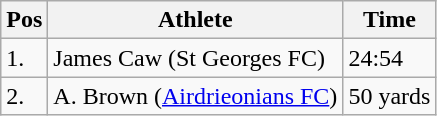<table class="wikitable">
<tr>
<th>Pos</th>
<th>Athlete</th>
<th>Time</th>
</tr>
<tr>
<td>1.</td>
<td>James Caw (St Georges FC)</td>
<td>24:54</td>
</tr>
<tr>
<td>2.</td>
<td>A. Brown (<a href='#'>Airdrieonians FC</a>)</td>
<td>50 yards</td>
</tr>
</table>
